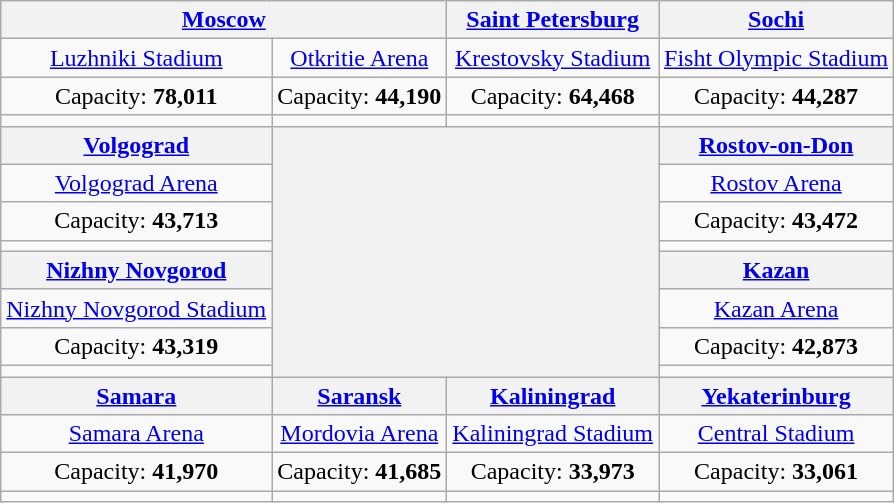<table class="wikitable" style="text-align:center">
<tr>
<th colspan=2><a href='#'>Moscow</a></th>
<th><a href='#'>Saint Petersburg</a></th>
<th><a href='#'>Sochi</a></th>
</tr>
<tr>
<td><a href='#'>Luzhniki Stadium</a></td>
<td><a href='#'>Otkritie Arena</a><br><strong></strong></td>
<td><a href='#'>Krestovsky Stadium</a><br><strong></strong></td>
<td><a href='#'>Fisht Olympic Stadium</a><br><strong></strong></td>
</tr>
<tr>
<td>Capacity: <strong>78,011</strong></td>
<td>Capacity: <strong>44,190</strong></td>
<td>Capacity: <strong>64,468</strong></td>
<td>Capacity: <strong>44,287</strong></td>
</tr>
<tr>
<td></td>
<td></td>
<td></td>
<td></td>
</tr>
<tr>
<th><a href='#'>Volgograd</a></th>
<th rowspan=8 colspan=2></th>
<th><a href='#'>Rostov-on-Don</a></th>
</tr>
<tr>
<td><a href='#'>Volgograd Arena</a></td>
<td><a href='#'>Rostov Arena</a></td>
</tr>
<tr>
<td>Capacity: <strong>43,713</strong></td>
<td>Capacity: <strong>43,472</strong></td>
</tr>
<tr>
<td></td>
<td></td>
</tr>
<tr>
<th><a href='#'>Nizhny Novgorod</a></th>
<th><a href='#'>Kazan</a></th>
</tr>
<tr>
<td><a href='#'>Nizhny Novgorod Stadium</a></td>
<td><a href='#'>Kazan Arena</a></td>
</tr>
<tr>
<td>Capacity: <strong>43,319</strong></td>
<td>Capacity: <strong>42,873</strong></td>
</tr>
<tr>
<td></td>
<td></td>
</tr>
<tr>
<th><a href='#'>Samara</a></th>
<th><a href='#'>Saransk</a></th>
<th><a href='#'>Kaliningrad</a></th>
<th><a href='#'>Yekaterinburg</a></th>
</tr>
<tr>
<td><a href='#'>Samara Arena</a></td>
<td><a href='#'>Mordovia Arena</a></td>
<td><a href='#'>Kaliningrad Stadium</a></td>
<td><a href='#'>Central Stadium</a><br><strong></strong></td>
</tr>
<tr>
<td>Capacity: <strong>41,970</strong></td>
<td>Capacity: <strong>41,685</strong></td>
<td>Capacity: <strong>33,973</strong></td>
<td>Capacity: <strong>33,061</strong></td>
</tr>
<tr>
<td></td>
<td></td>
<td></td>
<td></td>
</tr>
</table>
